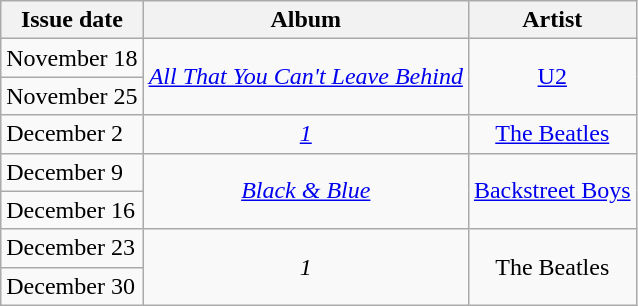<table class="wikitable sortable">
<tr>
<th><strong>Issue date</strong></th>
<th><strong>Album</strong></th>
<th><strong>Artist</strong></th>
</tr>
<tr>
<td>November 18</td>
<td rowspan="2" align="center"><em><a href='#'>All That You Can't Leave Behind</a></em></td>
<td rowspan="2" align="center"><a href='#'>U2</a></td>
</tr>
<tr>
<td>November 25</td>
</tr>
<tr>
<td>December 2</td>
<td align="center"><em><a href='#'>1</a></em></td>
<td align="center"><a href='#'>The Beatles</a></td>
</tr>
<tr>
<td>December 9</td>
<td rowspan="2" align="center"><em><a href='#'>Black & Blue</a></em></td>
<td rowspan="2" align="center"><a href='#'>Backstreet Boys</a></td>
</tr>
<tr>
<td>December 16</td>
</tr>
<tr>
<td>December 23</td>
<td rowspan="2" align="center"><em>1</em></td>
<td rowspan="2" align="center">The Beatles</td>
</tr>
<tr>
<td>December 30</td>
</tr>
</table>
